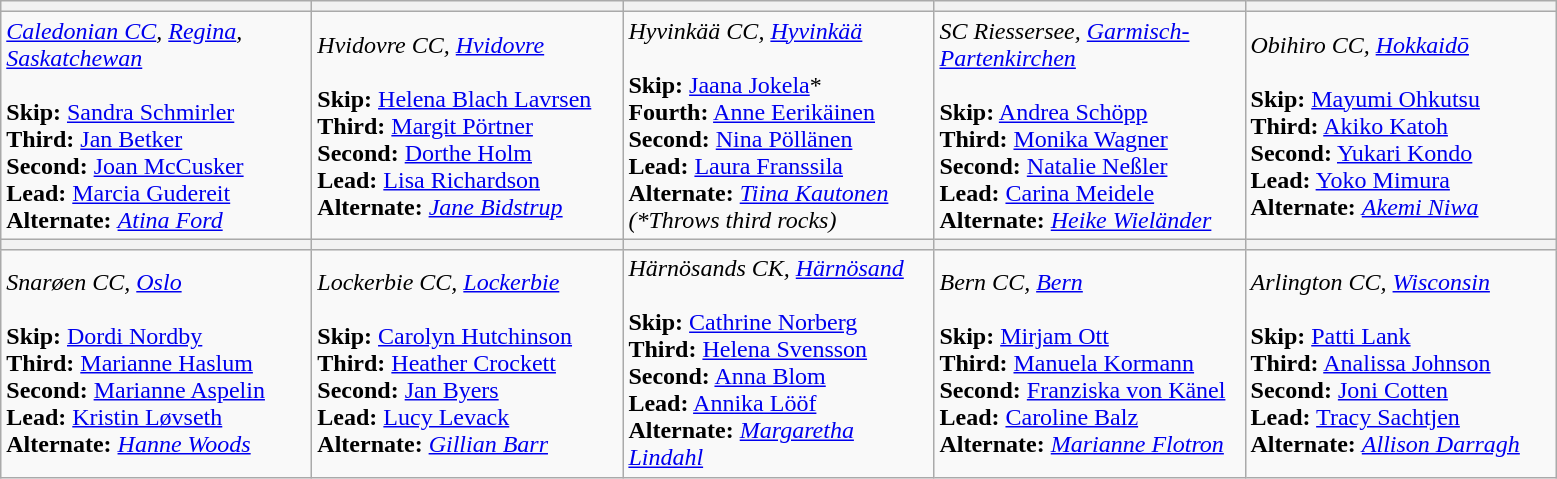<table class="wikitable">
<tr>
<th bgcolor="#efefef" width="200"></th>
<th bgcolor="#efefef" width="200"></th>
<th bgcolor="#efefef" width="200"></th>
<th bgcolor="#efefef" width="200"></th>
<th bgcolor="#efefef" width="200"></th>
</tr>
<tr>
<td><em><a href='#'>Caledonian CC</a>, <a href='#'>Regina</a>, <a href='#'>Saskatchewan</a></em> <br><br><strong>Skip:</strong> <a href='#'>Sandra Schmirler</a> <br>
<strong>Third:</strong> <a href='#'>Jan Betker</a> <br>
<strong>Second:</strong> <a href='#'>Joan McCusker</a> <br>
<strong>Lead:</strong> <a href='#'>Marcia Gudereit</a> <br>
<strong>Alternate:</strong> <em><a href='#'>Atina Ford</a></em></td>
<td><em>Hvidovre CC, <a href='#'>Hvidovre</a></em><br><br><strong>Skip:</strong> <a href='#'>Helena Blach Lavrsen</a> <br>
<strong>Third:</strong> <a href='#'>Margit Pörtner</a> <br>
<strong>Second:</strong> <a href='#'>Dorthe Holm</a> <br>
<strong>Lead:</strong> <a href='#'>Lisa Richardson</a> <br>
<strong>Alternate:</strong> <em><a href='#'>Jane Bidstrup</a></em></td>
<td><em>Hyvinkää CC, <a href='#'>Hyvinkää</a></em> <br><br><strong>Skip:</strong> <a href='#'>Jaana Jokela</a>* <br>
<strong>Fourth:</strong> <a href='#'>Anne Eerikäinen</a> <br>
<strong>Second:</strong> <a href='#'>Nina Pöllänen</a> <br>
<strong>Lead:</strong> <a href='#'>Laura Franssila</a> <br>
<strong>Alternate:</strong> <em><a href='#'>Tiina Kautonen</a></em> <br>
<em>(*Throws third rocks)</em></td>
<td><em>SC Riessersee, <a href='#'>Garmisch-Partenkirchen</a></em> <br><br><strong>Skip:</strong> <a href='#'>Andrea Schöpp</a> <br>
<strong>Third:</strong> <a href='#'>Monika Wagner</a> <br>
<strong>Second:</strong> <a href='#'>Natalie Neßler</a> <br>
<strong>Lead:</strong> <a href='#'>Carina Meidele</a> <br>
<strong>Alternate:</strong> <em><a href='#'>Heike Wieländer</a></em></td>
<td><em>Obihiro CC, <a href='#'>Hokkaidō</a></em> <br><br><strong>Skip:</strong> <a href='#'>Mayumi Ohkutsu</a> <br>
<strong>Third:</strong> <a href='#'>Akiko Katoh</a> <br>
<strong>Second:</strong> <a href='#'>Yukari Kondo</a> <br>
<strong>Lead:</strong> <a href='#'>Yoko Mimura</a> <br>
<strong>Alternate:</strong> <em><a href='#'>Akemi Niwa</a></em></td>
</tr>
<tr>
<th bgcolor="#efefef" width="200"></th>
<th bgcolor="#efefef" width="200"></th>
<th bgcolor="#efefef" width="200"></th>
<th bgcolor="#efefef" width="200"></th>
<th bgcolor="#efefef" width="200"></th>
</tr>
<tr>
<td><em>Snarøen CC, <a href='#'>Oslo</a></em> <br><br><strong>Skip:</strong> <a href='#'>Dordi Nordby</a> <br>
<strong>Third:</strong> <a href='#'>Marianne Haslum</a> <br>
<strong>Second:</strong> <a href='#'>Marianne Aspelin</a> <br>
<strong>Lead:</strong> <a href='#'>Kristin Løvseth</a> <br>
<strong>Alternate:</strong> <em><a href='#'>Hanne Woods</a></em></td>
<td><em>Lockerbie CC, <a href='#'>Lockerbie</a></em> <br><br><strong>Skip:</strong> <a href='#'>Carolyn Hutchinson</a> <br>
<strong>Third:</strong> <a href='#'>Heather Crockett</a> <br>
<strong>Second:</strong> <a href='#'>Jan Byers</a> <br>
<strong>Lead:</strong> <a href='#'>Lucy Levack</a> <br>
<strong>Alternate:</strong> <em><a href='#'>Gillian Barr</a></em></td>
<td><em>Härnösands CK, <a href='#'>Härnösand</a></em> <br><br><strong>Skip:</strong> <a href='#'>Cathrine Norberg</a> <br>
<strong>Third:</strong> <a href='#'>Helena Svensson</a> <br>
<strong>Second:</strong> <a href='#'>Anna Blom</a> <br>
<strong>Lead:</strong> <a href='#'>Annika Lööf</a> <br>
<strong>Alternate:</strong> <em><a href='#'>Margaretha Lindahl</a></em></td>
<td><em>Bern CC, <a href='#'>Bern</a></em> <br><br><strong>Skip:</strong> <a href='#'>Mirjam Ott</a> <br>
<strong>Third:</strong> <a href='#'>Manuela Kormann</a> <br>
<strong>Second:</strong> <a href='#'>Franziska von Känel</a> <br>
<strong>Lead:</strong> <a href='#'>Caroline Balz</a> <br>
<strong>Alternate:</strong> <em><a href='#'>Marianne Flotron</a></em></td>
<td><em>Arlington CC, <a href='#'>Wisconsin</a></em> <br><br><strong>Skip:</strong> <a href='#'>Patti Lank</a> <br>
<strong>Third:</strong> <a href='#'>Analissa Johnson</a> <br>
<strong>Second:</strong> <a href='#'>Joni Cotten</a> <br>
<strong>Lead:</strong> <a href='#'>Tracy Sachtjen</a> <br>
<strong>Alternate:</strong> <em><a href='#'>Allison Darragh</a></em></td>
</tr>
</table>
